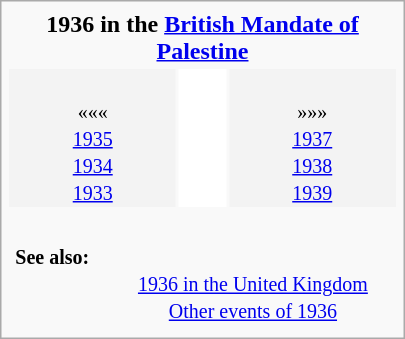<table class="infobox" style="text-align: center; width: 270px">
<tr>
<td align="center" colspan="3"><strong>1936 in the <a href='#'>British Mandate of Palestine</a></strong></td>
</tr>
<tr>
<td style="background-color: #f3f3f3"><br><small>«««<br><a href='#'>1935</a><br><a href='#'>1934</a><br><a href='#'>1933</a></small></td>
<td style="background: white" align="center"><br><table style="background: inherit">
<tr valign="top">
<td align="center"><br><div><br></div></td>
</tr>
</table>
</td>
<td style="background-color: #f3f3f3"><br><small>»»»<br><a href='#'>1937</a><br><a href='#'>1938</a><br><a href='#'>1939</a></small></td>
</tr>
<tr valign="top">
<td colspan="3"><br><table style="width: 100%; border-width: 0; margin: 0; padding: 0; border-collapse: yes">
<tr valign="top">
<th style="text-align: left"><small><strong>See also:</strong></small></th>
<td></td>
<td><br><small><a href='#'>1936 in the United Kingdom</a><br><a href='#'>Other events of 1936</a></small></td>
</tr>
</table>
</td>
</tr>
</table>
